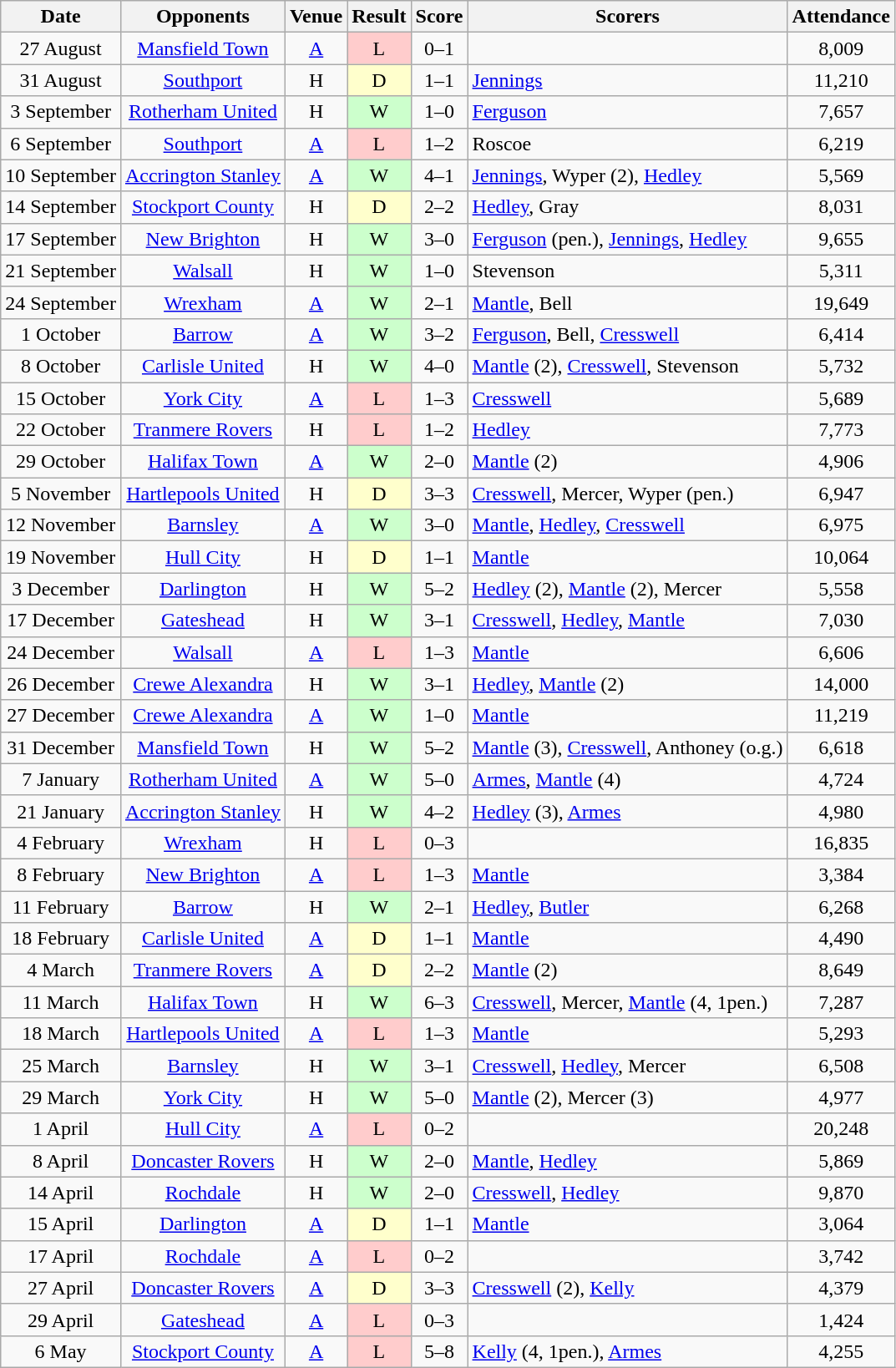<table class="wikitable" style="text-align:center">
<tr>
<th>Date</th>
<th>Opponents</th>
<th>Venue</th>
<th>Result</th>
<th>Score</th>
<th>Scorers</th>
<th>Attendance</th>
</tr>
<tr>
<td>27 August</td>
<td><a href='#'>Mansfield Town</a></td>
<td><a href='#'>A</a></td>
<td style="background-color:#FFCCCC">L</td>
<td>0–1</td>
<td align="left"></td>
<td>8,009</td>
</tr>
<tr>
<td>31 August</td>
<td><a href='#'>Southport</a></td>
<td>H</td>
<td style="background-color:#FFFFCC">D</td>
<td>1–1</td>
<td align="left"><a href='#'>Jennings</a></td>
<td>11,210</td>
</tr>
<tr>
<td>3 September</td>
<td><a href='#'>Rotherham United</a></td>
<td>H</td>
<td style="background-color:#CCFFCC">W</td>
<td>1–0</td>
<td align="left"><a href='#'>Ferguson</a></td>
<td>7,657</td>
</tr>
<tr>
<td>6 September</td>
<td><a href='#'>Southport</a></td>
<td><a href='#'>A</a></td>
<td style="background-color:#FFCCCC">L</td>
<td>1–2</td>
<td align="left">Roscoe</td>
<td>6,219</td>
</tr>
<tr>
<td>10 September</td>
<td><a href='#'>Accrington Stanley</a></td>
<td><a href='#'>A</a></td>
<td style="background-color:#CCFFCC">W</td>
<td>4–1</td>
<td align="left"><a href='#'>Jennings</a>, Wyper (2), <a href='#'>Hedley</a></td>
<td>5,569</td>
</tr>
<tr>
<td>14 September</td>
<td><a href='#'>Stockport County</a></td>
<td>H</td>
<td style="background-color:#FFFFCC">D</td>
<td>2–2</td>
<td align="left"><a href='#'>Hedley</a>, Gray</td>
<td>8,031</td>
</tr>
<tr>
<td>17 September</td>
<td><a href='#'>New Brighton</a></td>
<td>H</td>
<td style="background-color:#CCFFCC">W</td>
<td>3–0</td>
<td align="left"><a href='#'>Ferguson</a> (pen.), <a href='#'>Jennings</a>, <a href='#'>Hedley</a></td>
<td>9,655</td>
</tr>
<tr>
<td>21 September</td>
<td><a href='#'>Walsall</a></td>
<td>H</td>
<td style="background-color:#CCFFCC">W</td>
<td>1–0</td>
<td align="left">Stevenson</td>
<td>5,311</td>
</tr>
<tr>
<td>24 September</td>
<td><a href='#'>Wrexham</a></td>
<td><a href='#'>A</a></td>
<td style="background-color:#CCFFCC">W</td>
<td>2–1</td>
<td align="left"><a href='#'>Mantle</a>, Bell</td>
<td>19,649</td>
</tr>
<tr>
<td>1 October</td>
<td><a href='#'>Barrow</a></td>
<td><a href='#'>A</a></td>
<td style="background-color:#CCFFCC">W</td>
<td>3–2</td>
<td align="left"><a href='#'>Ferguson</a>, Bell, <a href='#'>Cresswell</a></td>
<td>6,414</td>
</tr>
<tr>
<td>8 October</td>
<td><a href='#'>Carlisle United</a></td>
<td>H</td>
<td style="background-color:#CCFFCC">W</td>
<td>4–0</td>
<td align="left"><a href='#'>Mantle</a> (2), <a href='#'>Cresswell</a>, Stevenson</td>
<td>5,732</td>
</tr>
<tr>
<td>15 October</td>
<td><a href='#'>York City</a></td>
<td><a href='#'>A</a></td>
<td style="background-color:#FFCCCC">L</td>
<td>1–3</td>
<td align="left"><a href='#'>Cresswell</a></td>
<td>5,689</td>
</tr>
<tr>
<td>22 October</td>
<td><a href='#'>Tranmere Rovers</a></td>
<td>H</td>
<td style="background-color:#FFCCCC">L</td>
<td>1–2</td>
<td align="left"><a href='#'>Hedley</a></td>
<td>7,773</td>
</tr>
<tr>
<td>29 October</td>
<td><a href='#'>Halifax Town</a></td>
<td><a href='#'>A</a></td>
<td style="background-color:#CCFFCC">W</td>
<td>2–0</td>
<td align="left"><a href='#'>Mantle</a> (2)</td>
<td>4,906</td>
</tr>
<tr>
<td>5 November</td>
<td><a href='#'>Hartlepools United</a></td>
<td>H</td>
<td style="background-color:#FFFFCC">D</td>
<td>3–3</td>
<td align="left"><a href='#'>Cresswell</a>, Mercer, Wyper (pen.)</td>
<td>6,947</td>
</tr>
<tr>
<td>12 November</td>
<td><a href='#'>Barnsley</a></td>
<td><a href='#'>A</a></td>
<td style="background-color:#CCFFCC">W</td>
<td>3–0</td>
<td align="left"><a href='#'>Mantle</a>, <a href='#'>Hedley</a>, <a href='#'>Cresswell</a></td>
<td>6,975</td>
</tr>
<tr>
<td>19 November</td>
<td><a href='#'>Hull City</a></td>
<td>H</td>
<td style="background-color:#FFFFCC">D</td>
<td>1–1</td>
<td align="left"><a href='#'>Mantle</a></td>
<td>10,064</td>
</tr>
<tr>
<td>3 December</td>
<td><a href='#'>Darlington</a></td>
<td>H</td>
<td style="background-color:#CCFFCC">W</td>
<td>5–2</td>
<td align="left"><a href='#'>Hedley</a> (2), <a href='#'>Mantle</a> (2), Mercer</td>
<td>5,558</td>
</tr>
<tr>
<td>17 December</td>
<td><a href='#'>Gateshead</a></td>
<td>H</td>
<td style="background-color:#CCFFCC">W</td>
<td>3–1</td>
<td align="left"><a href='#'>Cresswell</a>, <a href='#'>Hedley</a>, <a href='#'>Mantle</a></td>
<td>7,030</td>
</tr>
<tr>
<td>24 December</td>
<td><a href='#'>Walsall</a></td>
<td><a href='#'>A</a></td>
<td style="background-color:#FFCCCC">L</td>
<td>1–3</td>
<td align="left"><a href='#'>Mantle</a></td>
<td>6,606</td>
</tr>
<tr>
<td>26 December</td>
<td><a href='#'>Crewe Alexandra</a></td>
<td>H</td>
<td style="background-color:#CCFFCC">W</td>
<td>3–1</td>
<td align="left"><a href='#'>Hedley</a>, <a href='#'>Mantle</a> (2)</td>
<td>14,000</td>
</tr>
<tr>
<td>27 December</td>
<td><a href='#'>Crewe Alexandra</a></td>
<td><a href='#'>A</a></td>
<td style="background-color:#CCFFCC">W</td>
<td>1–0</td>
<td align="left"><a href='#'>Mantle</a></td>
<td>11,219</td>
</tr>
<tr>
<td>31 December</td>
<td><a href='#'>Mansfield Town</a></td>
<td>H</td>
<td style="background-color:#CCFFCC">W</td>
<td>5–2</td>
<td align="left"><a href='#'>Mantle</a> (3), <a href='#'>Cresswell</a>, Anthoney (o.g.)</td>
<td>6,618</td>
</tr>
<tr>
<td>7 January</td>
<td><a href='#'>Rotherham United</a></td>
<td><a href='#'>A</a></td>
<td style="background-color:#CCFFCC">W</td>
<td>5–0</td>
<td align="left"><a href='#'>Armes</a>, <a href='#'>Mantle</a> (4)</td>
<td>4,724</td>
</tr>
<tr>
<td>21 January</td>
<td><a href='#'>Accrington Stanley</a></td>
<td>H</td>
<td style="background-color:#CCFFCC">W</td>
<td>4–2</td>
<td align="left"><a href='#'>Hedley</a> (3), <a href='#'>Armes</a></td>
<td>4,980</td>
</tr>
<tr>
<td>4 February</td>
<td><a href='#'>Wrexham</a></td>
<td>H</td>
<td style="background-color:#FFCCCC">L</td>
<td>0–3</td>
<td align="left"></td>
<td>16,835</td>
</tr>
<tr>
<td>8 February</td>
<td><a href='#'>New Brighton</a></td>
<td><a href='#'>A</a></td>
<td style="background-color:#FFCCCC">L</td>
<td>1–3</td>
<td align="left"><a href='#'>Mantle</a></td>
<td>3,384</td>
</tr>
<tr>
<td>11 February</td>
<td><a href='#'>Barrow</a></td>
<td>H</td>
<td style="background-color:#CCFFCC">W</td>
<td>2–1</td>
<td align="left"><a href='#'>Hedley</a>, <a href='#'>Butler</a></td>
<td>6,268</td>
</tr>
<tr>
<td>18 February</td>
<td><a href='#'>Carlisle United</a></td>
<td><a href='#'>A</a></td>
<td style="background-color:#FFFFCC">D</td>
<td>1–1</td>
<td align="left"><a href='#'>Mantle</a></td>
<td>4,490</td>
</tr>
<tr>
<td>4 March</td>
<td><a href='#'>Tranmere Rovers</a></td>
<td><a href='#'>A</a></td>
<td style="background-color:#FFFFCC">D</td>
<td>2–2</td>
<td align="left"><a href='#'>Mantle</a> (2)</td>
<td>8,649</td>
</tr>
<tr>
<td>11 March</td>
<td><a href='#'>Halifax Town</a></td>
<td>H</td>
<td style="background-color:#CCFFCC">W</td>
<td>6–3</td>
<td align="left"><a href='#'>Cresswell</a>, Mercer, <a href='#'>Mantle</a> (4, 1pen.)</td>
<td>7,287</td>
</tr>
<tr>
<td>18 March</td>
<td><a href='#'>Hartlepools United</a></td>
<td><a href='#'>A</a></td>
<td style="background-color:#FFCCCC">L</td>
<td>1–3</td>
<td align="left"><a href='#'>Mantle</a></td>
<td>5,293</td>
</tr>
<tr>
<td>25 March</td>
<td><a href='#'>Barnsley</a></td>
<td>H</td>
<td style="background-color:#CCFFCC">W</td>
<td>3–1</td>
<td align="left"><a href='#'>Cresswell</a>, <a href='#'>Hedley</a>, Mercer</td>
<td>6,508</td>
</tr>
<tr>
<td>29 March</td>
<td><a href='#'>York City</a></td>
<td>H</td>
<td style="background-color:#CCFFCC">W</td>
<td>5–0</td>
<td align="left"><a href='#'>Mantle</a> (2), Mercer (3)</td>
<td>4,977</td>
</tr>
<tr>
<td>1 April</td>
<td><a href='#'>Hull City</a></td>
<td><a href='#'>A</a></td>
<td style="background-color:#FFCCCC">L</td>
<td>0–2</td>
<td align="left"></td>
<td>20,248</td>
</tr>
<tr>
<td>8 April</td>
<td><a href='#'>Doncaster Rovers</a></td>
<td>H</td>
<td style="background-color:#CCFFCC">W</td>
<td>2–0</td>
<td align="left"><a href='#'>Mantle</a>, <a href='#'>Hedley</a></td>
<td>5,869</td>
</tr>
<tr>
<td>14 April</td>
<td><a href='#'>Rochdale</a></td>
<td>H</td>
<td style="background-color:#CCFFCC">W</td>
<td>2–0</td>
<td align="left"><a href='#'>Cresswell</a>, <a href='#'>Hedley</a></td>
<td>9,870</td>
</tr>
<tr>
<td>15 April</td>
<td><a href='#'>Darlington</a></td>
<td><a href='#'>A</a></td>
<td style="background-color:#FFFFCC">D</td>
<td>1–1</td>
<td align="left"><a href='#'>Mantle</a></td>
<td>3,064</td>
</tr>
<tr>
<td>17 April</td>
<td><a href='#'>Rochdale</a></td>
<td><a href='#'>A</a></td>
<td style="background-color:#FFCCCC">L</td>
<td>0–2</td>
<td align="left"></td>
<td>3,742</td>
</tr>
<tr>
<td>27 April</td>
<td><a href='#'>Doncaster Rovers</a></td>
<td><a href='#'>A</a></td>
<td style="background-color:#FFFFCC">D</td>
<td>3–3</td>
<td align="left"><a href='#'>Cresswell</a> (2), <a href='#'>Kelly</a></td>
<td>4,379</td>
</tr>
<tr>
<td>29 April</td>
<td><a href='#'>Gateshead</a></td>
<td><a href='#'>A</a></td>
<td style="background-color:#FFCCCC">L</td>
<td>0–3</td>
<td align="left"></td>
<td>1,424</td>
</tr>
<tr>
<td>6 May</td>
<td><a href='#'>Stockport County</a></td>
<td><a href='#'>A</a></td>
<td style="background-color:#FFCCCC">L</td>
<td>5–8</td>
<td align="left"><a href='#'>Kelly</a> (4, 1pen.), <a href='#'>Armes</a></td>
<td>4,255</td>
</tr>
</table>
